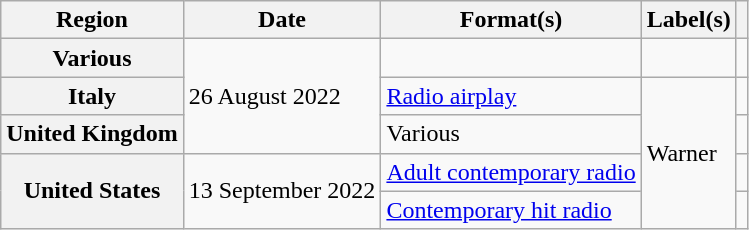<table class="wikitable plainrowheaders">
<tr>
<th scope="col">Region</th>
<th scope="col">Date</th>
<th scope="col">Format(s)</th>
<th scope="col">Label(s)</th>
<th scope="col"></th>
</tr>
<tr>
<th scope="row">Various</th>
<td rowspan="3">26 August 2022</td>
<td></td>
<td></td>
<td></td>
</tr>
<tr>
<th scope="row">Italy</th>
<td><a href='#'>Radio airplay</a></td>
<td rowspan="4">Warner</td>
<td></td>
</tr>
<tr>
<th scope="row">United Kingdom</th>
<td>Various</td>
<td></td>
</tr>
<tr>
<th scope="row" rowspan="2">United States</th>
<td rowspan="2">13 September 2022</td>
<td><a href='#'>Adult contemporary radio</a></td>
<td></td>
</tr>
<tr>
<td><a href='#'>Contemporary hit radio</a></td>
<td></td>
</tr>
</table>
